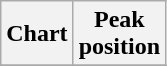<table class="wikitable sortable plainrowheaders" style="text-align:center">
<tr>
<th scope="col">Chart</th>
<th scope="col">Peak<br>position</th>
</tr>
<tr>
</tr>
</table>
